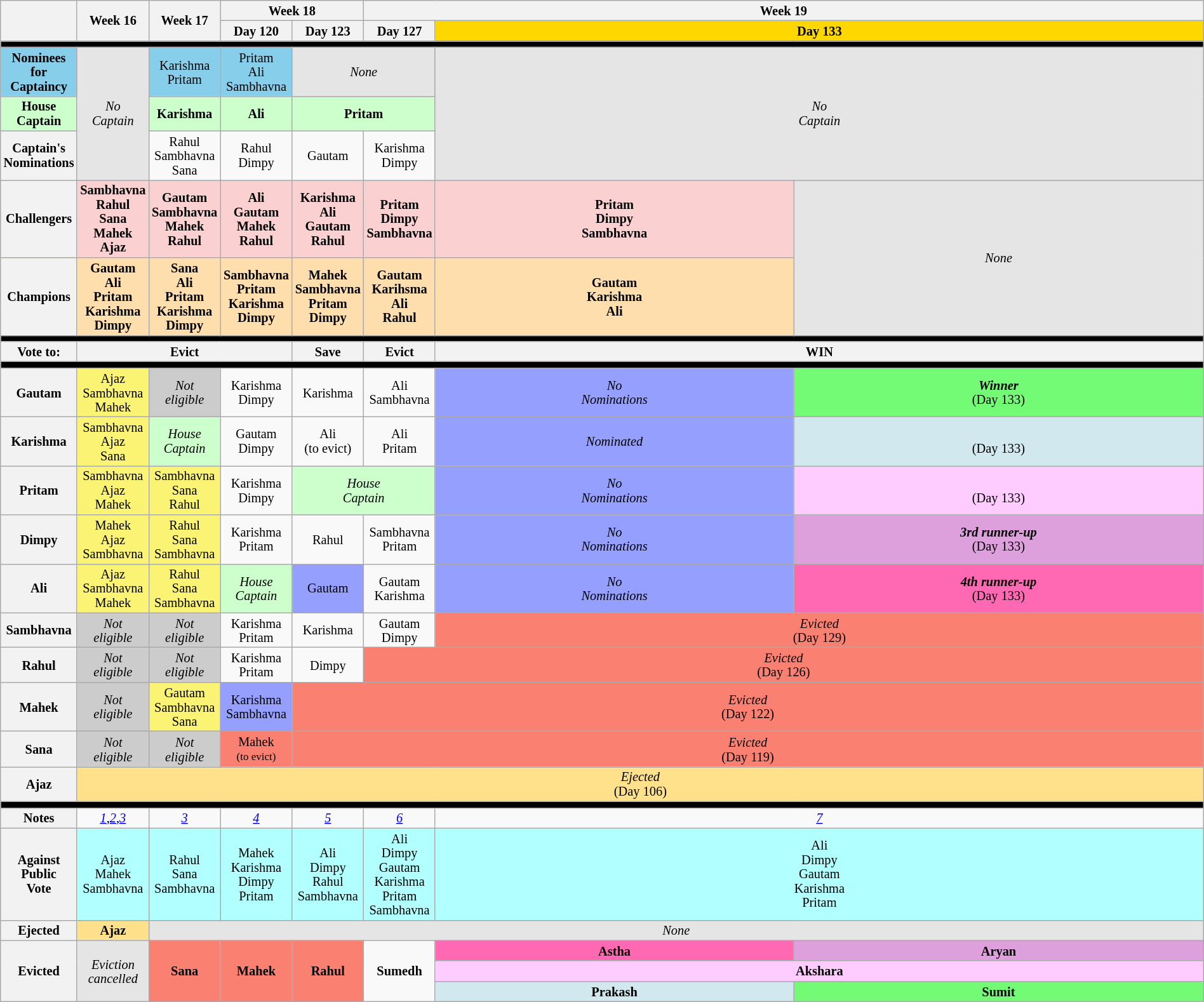<table class="wikitable" style="text-align:center; width:100%; font-size:85%; line-height:15px;">
<tr>
<th rowspan=2 style="width: 5%;"></th>
<th rowspan="2" style="width: 5%;">Week 16</th>
<th rowspan="2" style="width: 5%;">Week 17</th>
<th colspan=2 style="width: 5%;">Week 18</th>
<th colspan="5" style="width: 5%;">Week 19</th>
</tr>
<tr>
<th style="width: 5%;">Day 120</th>
<th style="width: 5%;">Day 123</th>
<th style="width: 5%;">Day 127</th>
<th colspan="4" style="background:#FFD700;">Day 133</th>
</tr>
<tr>
<th colspan="10" style="background:#000;"></th>
</tr>
<tr style="background:#87CEEB;" |>
<th style="background:#87CEEB;">Nominees for<br>Captaincy</th>
<td rowspan="3" style="background:#E5E5E5;"><em>No<br>Captain</em></td>
<td>Karishma <br>Pritam</td>
<td>Pritam<br>Ali<br>Sambhavna</td>
<td colspan="2" style="background:#E5E5E5;"><em>None</em></td>
<td colspan="4" rowspan="3" style="background:#E5E5E5;"><em>No<br>Captain</em></td>
</tr>
<tr style="background:#cfc;" |>
<th style="background:#cfc;"><strong>House<br> Captain</strong></th>
<td><strong>Karishma</strong></td>
<td><strong>Ali</strong></td>
<td colspan="2"><strong>Pritam</strong></td>
</tr>
<tr>
<th>Captain's<br>Nominations</th>
<td>Rahul<br>Sambhavna<br>Sana</td>
<td>Rahul<br>Dimpy</td>
<td>Gautam</td>
<td>Karishma<br>Dimpy</td>
</tr>
<tr style="background:#FAD1D0;" |>
<th>Challengers</th>
<td><strong>Sambhavna<br>Rahul<br>Sana<br>Mahek<br>Ajaz </strong></td>
<td><strong>Gautam<br>Sambhavna<br>Mahek<br>Rahul</strong></td>
<td><strong>Ali <br>Gautam <br>Mahek <br>Rahul</strong></td>
<td><strong>Karishma<br>Ali<br>Gautam<br>Rahul</strong></td>
<td><strong>Pritam<br>Dimpy<br>Sambhavna</strong></td>
<td><strong>Pritam<br>Dimpy<br>Sambhavna</strong></td>
<td colspan="3" rowspan="2" style="background:#E5E5E5;"><em>None</em></td>
</tr>
<tr style="background:Navajowhite;" |>
<th>Champions</th>
<td><strong>Gautam<br>Ali<br>Pritam<br>Karishma<br>Dimpy</strong></td>
<td><strong>Sana<br>Ali<br>Pritam<br>Karishma<br>Dimpy</strong></td>
<td><strong>Sambhavna<br>Pritam<br>Karishma<br>Dimpy</strong></td>
<td><strong>Mahek<br>Sambhavna<br>Pritam<br>Dimpy</strong></td>
<td><strong>Gautam<br>Karihsma<br>Ali<br>Rahul</strong></td>
<td><strong>Gautam<br>Karishma<br>Ali</strong></td>
</tr>
<tr>
<th colspan="10" style="background:#000;"></th>
</tr>
<tr>
<th>Vote to:</th>
<th colspan="3">Evict</th>
<th>Save</th>
<th>Evict</th>
<th colspan="4">WIN</th>
</tr>
<tr>
<th colspan="10" style="background:#000;"></th>
</tr>
<tr>
<th>Gautam</th>
<td style="background:#FBF373;">Ajaz<br>Sambhavna<br>Mahek</td>
<td style="background:#ccc;"><em>Not<br>eligible</em></td>
<td>Karishma<br>Dimpy</td>
<td>Karishma</td>
<td>Ali<br>Sambhavna</td>
<td style="background:#959FFD;"><em>No<br>Nominations</em></td>
<td colspan="3" style="background:#73FB76;"><strong><em>Winner</em></strong><br>(Day 133)</td>
</tr>
<tr>
<th>Karishma</th>
<td style="background:#FBF373;">Sambhavna<br>Ajaz<br>Sana</td>
<td style="background:#cfc;"><em>House<br>Captain</em></td>
<td>Gautam<br>Dimpy</td>
<td>Ali<br>(to evict)</td>
<td>Ali<br>Pritam</td>
<td style="background:#959FFD;"><em>Nominated</em></td>
<td colspan="3" style="background:#D1E8EF;"><strong><em></em></strong><br>(Day 133)</td>
</tr>
<tr>
<th>Pritam</th>
<td style="background:#FBF373;">Sambhavna<br>Ajaz<br>Mahek</td>
<td style="background:#FBF373;">Sambhavna<br>Sana<br>Rahul</td>
<td>Karishma<br>Dimpy</td>
<td colspan="2" style="background:#cfc;"><em>House<br>Captain</em></td>
<td style="background:#959FFD;"><em>No<br>Nominations</em></td>
<td colspan="3" style="background:#fcf;"><strong><em></em></strong><br>(Day 133)</td>
</tr>
<tr>
<th>Dimpy</th>
<td style="background:#FBF373;">Mahek<br>Ajaz<br>Sambhavna</td>
<td style="background:#FBF373;">Rahul<br>Sana<br>Sambhavna</td>
<td>Karishma<br>Pritam</td>
<td>Rahul</td>
<td>Sambhavna<br>Pritam</td>
<td style="background:#959FFD;"><em>No<br>Nominations</em></td>
<td colspan="3" style="background:#DDA0DD;"><strong><em>3rd runner-up</em></strong><br>(Day 133)</td>
</tr>
<tr>
<th>Ali</th>
<td style="background:#FBF373;">Ajaz<br>Sambhavna<br>Mahek</td>
<td style="background:#FBF373;">Rahul<br>Sana<br>Sambhavna</td>
<td style="background:#cfc;"><em>House<br>Captain</em></td>
<td style="background:#959FFD;">Gautam</td>
<td>Gautam<br>Karishma</td>
<td style="background:#959FFD;"><em>No<br>Nominations</em></td>
<td colspan="3" style="background:#FF69B4;"><strong><em>4th runner-up</em></strong><br>(Day 133)</td>
</tr>
<tr>
<th>Sambhavna</th>
<td style="background:#ccc;"><em>Not<br>eligible</em></td>
<td style="background:#ccc;"><em>Not<br>eligible</em></td>
<td>Karishma<br>Pritam</td>
<td>Karishma</td>
<td>Gautam<br>Dimpy</td>
<td colspan="4" style="background:#FA8072;"><em>Evicted</em><br>(Day 129)</td>
</tr>
<tr>
<th>Rahul</th>
<td style="background:#ccc;"><em>Not<br>eligible</em></td>
<td style="background:#ccc;"><em>Not<br>eligible</em></td>
<td>Karishma<br>Pritam</td>
<td>Dimpy</td>
<td colspan="5" style="background:#FA8072;"><em>Evicted</em><br>(Day 126)</td>
</tr>
<tr>
<th>Mahek</th>
<td style="background:#ccc;"><em>Not<br>eligible</em></td>
<td style="background:#FBF373;">Gautam<br>Sambhavna<br>Sana</td>
<td style="background:#959FFD;">Karishma<br>Sambhavna</td>
<td colspan="6" style="background:#FA8072;"><em>Evicted</em><br>(Day 122)</td>
</tr>
<tr>
<th>Sana</th>
<td style="background:#ccc;"><em>Not<br>eligible</em></td>
<td style="background:#ccc;"><em>Not<br>eligible</em></td>
<td style="background:#FA8072;">Mahek<br><small>(to evict)</small></td>
<td colspan="6" style="background:#FA8072;"><em>Evicted</em><br>(Day 119)</td>
</tr>
<tr>
<th>Ajaz</th>
<td colspan="9" style="background:#FFE08B;"><em>Ejected</em><br>(Day 106)</td>
</tr>
<tr>
<th colspan="10" style="background:#000;"></th>
</tr>
<tr>
<th>Notes</th>
<td><em><a href='#'>1</a></em>,<em><a href='#'>2</a></em>,<em><a href='#'>3</a></em></td>
<td><em><a href='#'>3</a></em></td>
<td><em><a href='#'>4</a></em></td>
<td><em><a href='#'>5</a></em></td>
<td><em><a href='#'>6</a></em></td>
<td colspan="4"><em><a href='#'>7</a></em></td>
</tr>
<tr style="background:#B2FFFF;">
<th>Against<br>Public<br>Vote</th>
<td>Ajaz<br>Mahek<br>Sambhavna</td>
<td>Rahul<br>Sana<br>Sambhavna</td>
<td>Mahek<br>Karishma<br>Dimpy<br>Pritam</td>
<td>Ali<br>Dimpy<br>Rahul<br>Sambhavna</td>
<td>Ali<br>Dimpy<br>Gautam<br>Karishma<br>Pritam<br>Sambhavna</td>
<td colspan="4">Ali<br>Dimpy<br>Gautam<br>Karishma<br>Pritam</td>
</tr>
<tr>
<th>Ejected</th>
<td style="background:#FFE08B;"><strong>Ajaz</strong></td>
<td colspan="8" style="background:#E5E5E5;"><em>None</em></td>
</tr>
<tr>
<th rowspan="3">Evicted</th>
<td rowspan="3" style="background:#E5E5E5;"><em>Eviction<br>cancelled</em></td>
<td rowspan="3" style="background:#FA8072;"><strong>Sana</strong></td>
<td rowspan="3" style="background:#FA8072;"><strong>Mahek</strong></td>
<td rowspan="3" style="background:#FA8072;"><strong>Rahul</strong></td>
<td rowspan="3" style="background:5th runner up#FA8072;"><strong>Sumedh </strong></td>
<td colspan="2" style="background:#FF69B4;"><strong>Astha</strong></td>
<td colspan="2" style="background:#DDA0DD;"><strong>Aryan</strong></td>
</tr>
<tr>
<td colspan="4" style="background:#fcf;"><strong>Akshara</strong></td>
</tr>
<tr>
<td colspan="2" style="background:#D1E8EF;"><strong>Prakash</strong></td>
<td rowspan="2" colspan="2" style="background:#73FB76;"><strong>Sumit</strong></td>
</tr>
</table>
